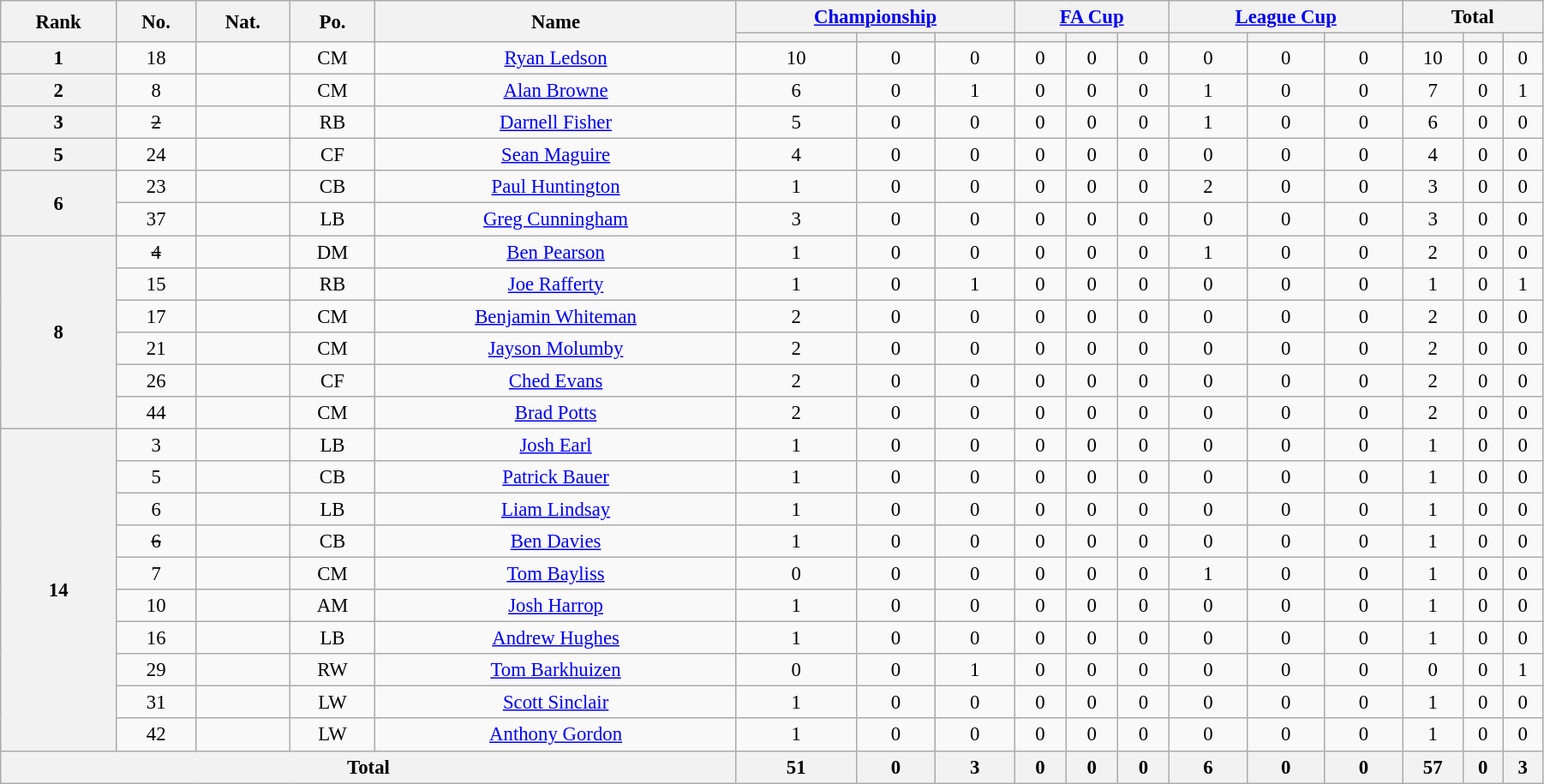<table class="wikitable" style="text-align:center; font-size:95%; width:95%;">
<tr>
<th rowspan=2>Rank</th>
<th rowspan=2>No.</th>
<th rowspan=2>Nat.</th>
<th rowspan=2>Po.</th>
<th rowspan=2>Name</th>
<th colspan=3><a href='#'>Championship</a></th>
<th colspan=3><a href='#'>FA Cup</a></th>
<th colspan=3><a href='#'>League Cup</a></th>
<th colspan=3>Total</th>
</tr>
<tr>
<th></th>
<th></th>
<th></th>
<th></th>
<th></th>
<th></th>
<th></th>
<th></th>
<th></th>
<th></th>
<th></th>
<th></th>
</tr>
<tr>
<th rowspan=1>1</th>
<td>18</td>
<td></td>
<td>CM</td>
<td><a href='#'>Ryan Ledson</a></td>
<td>10</td>
<td>0</td>
<td>0</td>
<td>0</td>
<td>0</td>
<td>0</td>
<td>0</td>
<td>0</td>
<td>0</td>
<td>10</td>
<td>0</td>
<td>0</td>
</tr>
<tr>
<th rowspan=1>2</th>
<td>8</td>
<td></td>
<td>CM</td>
<td><a href='#'>Alan Browne</a></td>
<td>6</td>
<td>0</td>
<td>1</td>
<td>0</td>
<td>0</td>
<td>0</td>
<td>1</td>
<td>0</td>
<td>0</td>
<td>7</td>
<td>0</td>
<td>1</td>
</tr>
<tr>
<th rowspan=1>3</th>
<td><s>2</s></td>
<td></td>
<td>RB</td>
<td><a href='#'>Darnell Fisher</a></td>
<td>5</td>
<td>0</td>
<td>0</td>
<td>0</td>
<td>0</td>
<td>0</td>
<td>1</td>
<td>0</td>
<td>0</td>
<td>6</td>
<td>0</td>
<td>0</td>
</tr>
<tr>
<th rowspan=1>5</th>
<td>24</td>
<td></td>
<td>CF</td>
<td><a href='#'>Sean Maguire</a></td>
<td>4</td>
<td>0</td>
<td>0</td>
<td>0</td>
<td>0</td>
<td>0</td>
<td>0</td>
<td>0</td>
<td>0</td>
<td>4</td>
<td>0</td>
<td>0</td>
</tr>
<tr>
<th rowspan=2>6</th>
<td>23</td>
<td></td>
<td>CB</td>
<td><a href='#'>Paul Huntington</a></td>
<td>1</td>
<td>0</td>
<td>0</td>
<td>0</td>
<td>0</td>
<td>0</td>
<td>2</td>
<td>0</td>
<td>0</td>
<td>3</td>
<td>0</td>
<td>0</td>
</tr>
<tr>
<td>37</td>
<td></td>
<td>LB</td>
<td><a href='#'>Greg Cunningham</a></td>
<td>3</td>
<td>0</td>
<td>0</td>
<td>0</td>
<td>0</td>
<td>0</td>
<td>0</td>
<td>0</td>
<td>0</td>
<td>3</td>
<td>0</td>
<td>0</td>
</tr>
<tr>
<th rowspan=6>8</th>
<td><s>4 </s></td>
<td></td>
<td>DM</td>
<td><a href='#'>Ben Pearson</a></td>
<td>1</td>
<td>0</td>
<td>0</td>
<td>0</td>
<td>0</td>
<td>0</td>
<td>1</td>
<td>0</td>
<td>0</td>
<td>2</td>
<td>0</td>
<td>0</td>
</tr>
<tr>
<td>15</td>
<td></td>
<td>RB</td>
<td><a href='#'>Joe Rafferty</a></td>
<td>1</td>
<td>0</td>
<td>1</td>
<td>0</td>
<td>0</td>
<td>0</td>
<td>0</td>
<td>0</td>
<td>0</td>
<td>1</td>
<td>0</td>
<td>1</td>
</tr>
<tr>
<td>17</td>
<td></td>
<td>CM</td>
<td><a href='#'>Benjamin Whiteman</a></td>
<td>2</td>
<td>0</td>
<td>0</td>
<td>0</td>
<td>0</td>
<td>0</td>
<td>0</td>
<td>0</td>
<td>0</td>
<td>2</td>
<td>0</td>
<td>0</td>
</tr>
<tr>
<td>21</td>
<td></td>
<td>CM</td>
<td><a href='#'>Jayson Molumby</a></td>
<td>2</td>
<td>0</td>
<td>0</td>
<td>0</td>
<td>0</td>
<td>0</td>
<td>0</td>
<td>0</td>
<td>0</td>
<td>2</td>
<td>0</td>
<td>0</td>
</tr>
<tr>
<td>26</td>
<td></td>
<td>CF</td>
<td><a href='#'>Ched Evans</a></td>
<td>2</td>
<td>0</td>
<td>0</td>
<td>0</td>
<td>0</td>
<td>0</td>
<td>0</td>
<td>0</td>
<td>0</td>
<td>2</td>
<td>0</td>
<td>0</td>
</tr>
<tr>
<td>44</td>
<td></td>
<td>CM</td>
<td><a href='#'>Brad Potts</a></td>
<td>2</td>
<td>0</td>
<td>0</td>
<td>0</td>
<td>0</td>
<td>0</td>
<td>0</td>
<td>0</td>
<td>0</td>
<td>2</td>
<td>0</td>
<td>0</td>
</tr>
<tr>
<th rowspan=10>14</th>
<td>3</td>
<td></td>
<td>LB</td>
<td><a href='#'>Josh Earl</a></td>
<td>1</td>
<td>0</td>
<td>0</td>
<td>0</td>
<td>0</td>
<td>0</td>
<td>0</td>
<td>0</td>
<td>0</td>
<td>1</td>
<td>0</td>
<td>0</td>
</tr>
<tr>
<td>5</td>
<td></td>
<td>CB</td>
<td><a href='#'>Patrick Bauer</a></td>
<td>1</td>
<td>0</td>
<td>0</td>
<td>0</td>
<td>0</td>
<td>0</td>
<td>0</td>
<td>0</td>
<td>0</td>
<td>1</td>
<td>0</td>
<td>0</td>
</tr>
<tr>
<td>6</td>
<td></td>
<td>LB</td>
<td><a href='#'>Liam Lindsay</a></td>
<td>1</td>
<td>0</td>
<td>0</td>
<td>0</td>
<td>0</td>
<td>0</td>
<td>0</td>
<td>0</td>
<td>0</td>
<td>1</td>
<td>0</td>
<td>0</td>
</tr>
<tr>
<td><s>6 </s></td>
<td></td>
<td>CB</td>
<td><a href='#'>Ben Davies</a></td>
<td>1</td>
<td>0</td>
<td>0</td>
<td>0</td>
<td>0</td>
<td>0</td>
<td>0</td>
<td>0</td>
<td>0</td>
<td>1</td>
<td>0</td>
<td>0</td>
</tr>
<tr>
<td>7</td>
<td></td>
<td>CM</td>
<td><a href='#'>Tom Bayliss</a></td>
<td>0</td>
<td>0</td>
<td>0</td>
<td>0</td>
<td>0</td>
<td>0</td>
<td>1</td>
<td>0</td>
<td>0</td>
<td>1</td>
<td>0</td>
<td>0</td>
</tr>
<tr>
<td>10</td>
<td></td>
<td>AM</td>
<td><a href='#'>Josh Harrop</a></td>
<td>1</td>
<td>0</td>
<td>0</td>
<td>0</td>
<td>0</td>
<td>0</td>
<td>0</td>
<td>0</td>
<td>0</td>
<td>1</td>
<td>0</td>
<td>0</td>
</tr>
<tr>
<td>16</td>
<td></td>
<td>LB</td>
<td><a href='#'>Andrew Hughes</a></td>
<td>1</td>
<td>0</td>
<td>0</td>
<td>0</td>
<td>0</td>
<td>0</td>
<td>0</td>
<td>0</td>
<td>0</td>
<td>1</td>
<td>0</td>
<td>0</td>
</tr>
<tr>
<td>29</td>
<td></td>
<td>RW</td>
<td><a href='#'>Tom Barkhuizen</a></td>
<td>0</td>
<td>0</td>
<td>1</td>
<td>0</td>
<td>0</td>
<td>0</td>
<td>0</td>
<td>0</td>
<td>0</td>
<td>0</td>
<td>0</td>
<td>1</td>
</tr>
<tr>
<td>31</td>
<td></td>
<td>LW</td>
<td><a href='#'>Scott Sinclair</a></td>
<td>1</td>
<td>0</td>
<td>0</td>
<td>0</td>
<td>0</td>
<td>0</td>
<td>0</td>
<td>0</td>
<td>0</td>
<td>1</td>
<td>0</td>
<td>0</td>
</tr>
<tr>
<td>42</td>
<td></td>
<td>LW</td>
<td><a href='#'>Anthony Gordon</a></td>
<td>1</td>
<td>0</td>
<td>0</td>
<td>0</td>
<td>0</td>
<td>0</td>
<td>0</td>
<td>0</td>
<td>0</td>
<td>1</td>
<td>0</td>
<td>0</td>
</tr>
<tr>
<th colspan=5>Total</th>
<th>51</th>
<th>0</th>
<th>3</th>
<th>0</th>
<th>0</th>
<th>0</th>
<th>6</th>
<th>0</th>
<th>0</th>
<th>57</th>
<th>0</th>
<th>3</th>
</tr>
</table>
